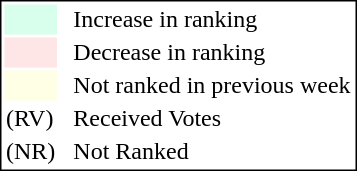<table style="border:1px solid black;">
<tr>
<td style="background:#D8FFEB; width:20px;"></td>
<td> </td>
<td>Increase in ranking</td>
</tr>
<tr>
<td style="background:#FFE6E6; width:20px;"></td>
<td> </td>
<td>Decrease in ranking</td>
</tr>
<tr>
<td style="background:#FFFFE6; width:20px;"></td>
<td> </td>
<td>Not ranked in previous week</td>
</tr>
<tr>
<td>(RV)</td>
<td> </td>
<td>Received Votes</td>
</tr>
<tr>
<td>(NR)</td>
<td> </td>
<td>Not Ranked</td>
</tr>
</table>
